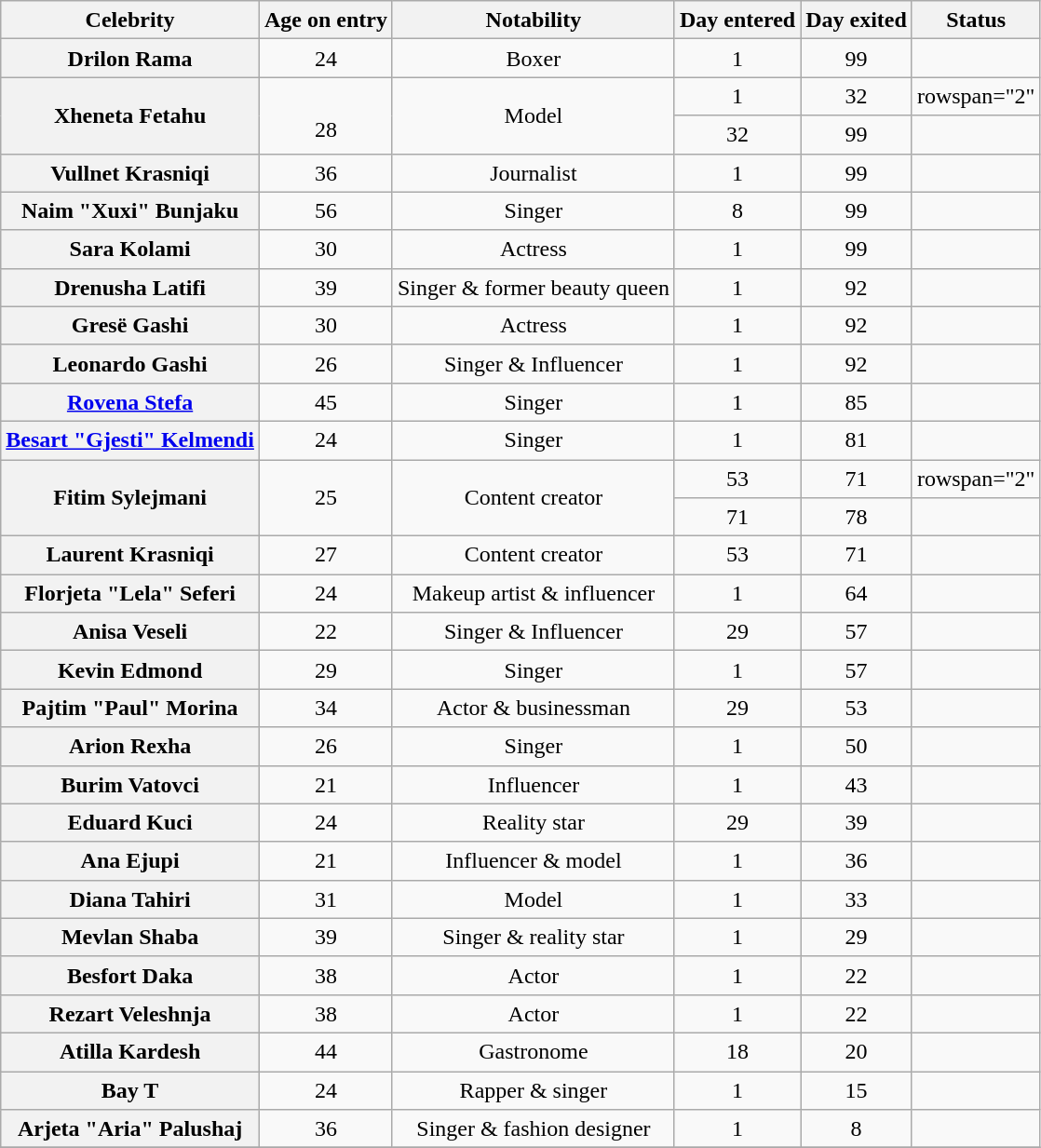<table class="wikitable sortable" style="text-align:left; line-height:20px; width:auto;">
<tr>
<th scope="col">Celebrity</th>
<th scope="col">Age on entry</th>
<th scope="col">Notability</th>
<th scope="col">Day entered</th>
<th scope="col">Day exited</th>
<th scope="col">Status</th>
</tr>
<tr>
<th scope="row">Drilon Rama</th>
<td align="center">24</td>
<td align="center">Boxer</td>
<td align="center">1</td>
<td align="center">99</td>
<td></td>
</tr>
<tr>
<th scope="row" rowspan="2">Xheneta Fetahu</th>
<td align="center" rowspan="2"><br>28</td>
<td align="center" rowspan="2">Model</td>
<td align="center">1</td>
<td align="center">32</td>
<td>rowspan="2" </td>
</tr>
<tr>
<td align="center">32</td>
<td align="center">99</td>
</tr>
<tr>
<th scope="row">Vullnet Krasniqi</th>
<td align="center">36</td>
<td align="center">Journalist</td>
<td align="center">1</td>
<td align="center">99</td>
<td></td>
</tr>
<tr>
<th scope="row">Naim "Xuxi" Bunjaku</th>
<td align="center">56</td>
<td align="center">Singer</td>
<td align="center">8</td>
<td align="center">99</td>
<td></td>
</tr>
<tr>
<th scope="row">Sara Kolami</th>
<td align="center">30</td>
<td align="center">Actress</td>
<td align="center">1</td>
<td align="center">99</td>
<td></td>
</tr>
<tr>
<th scope="row">Drenusha Latifi</th>
<td align="center">39</td>
<td align="center">Singer & former beauty queen</td>
<td align="center">1</td>
<td align="center">92</td>
<td></td>
</tr>
<tr>
<th scope="row">Gresë Gashi</th>
<td align="center">30</td>
<td align="center">Actress</td>
<td align="center">1</td>
<td align="center">92</td>
<td></td>
</tr>
<tr>
<th scope="row">Leonardo Gashi</th>
<td align="center">26</td>
<td align="center">Singer & Influencer</td>
<td align="center">1</td>
<td align="center">92</td>
<td></td>
</tr>
<tr>
<th scope="row"><a href='#'>Rovena Stefa</a></th>
<td align="center">45</td>
<td align="center">Singer</td>
<td align="center">1</td>
<td align="center">85</td>
<td></td>
</tr>
<tr>
<th scope="row"><a href='#'>Besart "Gjesti" Kelmendi</a></th>
<td align="center">24</td>
<td align="center">Singer</td>
<td align="center">1</td>
<td align="center">81</td>
<td></td>
</tr>
<tr>
<th scope="row" rowspan="2">Fitim Sylejmani</th>
<td align="center" rowspan="2">25</td>
<td align="center" rowspan="2">Content creator</td>
<td align="center">53</td>
<td align="center">71</td>
<td>rowspan="2" </td>
</tr>
<tr>
<td align="center">71</td>
<td align="center">78</td>
</tr>
<tr>
<th scope="row">Laurent Krasniqi</th>
<td align="center">27</td>
<td align="center">Content creator</td>
<td align="center">53</td>
<td align="center">71</td>
<td></td>
</tr>
<tr>
<th scope="row">Florjeta "Lela" Seferi</th>
<td align="center">24</td>
<td align="center">Makeup artist & influencer</td>
<td align="center">1</td>
<td align="center">64</td>
<td></td>
</tr>
<tr>
<th scope="row">Anisa Veseli</th>
<td align="center">22</td>
<td align="center">Singer & Influencer</td>
<td align="center">29</td>
<td align="center">57</td>
<td></td>
</tr>
<tr>
<th scope="row">Kevin Edmond</th>
<td align="center">29</td>
<td align="center">Singer</td>
<td align="center">1</td>
<td align="center">57</td>
<td></td>
</tr>
<tr>
<th scope="row">Pajtim "Paul" Morina</th>
<td align="center">34</td>
<td align="center">Actor & businessman</td>
<td align="center">29</td>
<td align="center">53</td>
<td></td>
</tr>
<tr>
<th scope="row">Arion Rexha</th>
<td align="center">26</td>
<td align="center">Singer</td>
<td align="center">1</td>
<td align="center">50</td>
<td></td>
</tr>
<tr>
<th scope="row">Burim Vatovci</th>
<td align="center">21</td>
<td align="center">Influencer</td>
<td align="center">1</td>
<td align="center">43</td>
<td></td>
</tr>
<tr>
<th scope="row">Eduard Kuci</th>
<td align="center">24</td>
<td align="center">Reality star</td>
<td align="center">29</td>
<td align="center">39</td>
<td></td>
</tr>
<tr>
<th scope="row">Ana Ejupi</th>
<td align="center">21</td>
<td align="center">Influencer & model</td>
<td align="center">1</td>
<td align="center">36</td>
<td></td>
</tr>
<tr>
<th scope="row">Diana Tahiri</th>
<td align="center">31</td>
<td align="center">Model</td>
<td align="center">1</td>
<td align="center">33</td>
<td></td>
</tr>
<tr>
<th scope="row">Mevlan Shaba</th>
<td align="center">39</td>
<td align="center">Singer & reality star</td>
<td align="center">1</td>
<td align="center">29</td>
<td></td>
</tr>
<tr>
<th scope="row">Besfort Daka</th>
<td align="center">38</td>
<td align="center">Actor</td>
<td align="center">1</td>
<td align="center">22</td>
<td></td>
</tr>
<tr>
<th scope="row">Rezart Veleshnja</th>
<td align="center">38</td>
<td align="center">Actor</td>
<td align="center">1</td>
<td align="center">22</td>
<td></td>
</tr>
<tr>
<th scope="row">Atilla Kardesh</th>
<td align="center">44</td>
<td align="center">Gastronome</td>
<td align="center">18</td>
<td align="center">20</td>
<td></td>
</tr>
<tr>
<th scope="row">Bay T</th>
<td align="center">24</td>
<td align="center">Rapper & singer</td>
<td align="center">1</td>
<td align="center">15</td>
<td></td>
</tr>
<tr>
<th scope="row">Arjeta "Aria" Palushaj</th>
<td align="center">36</td>
<td align="center">Singer & fashion designer</td>
<td align="center">1</td>
<td align="center">8</td>
<td></td>
</tr>
<tr>
</tr>
</table>
